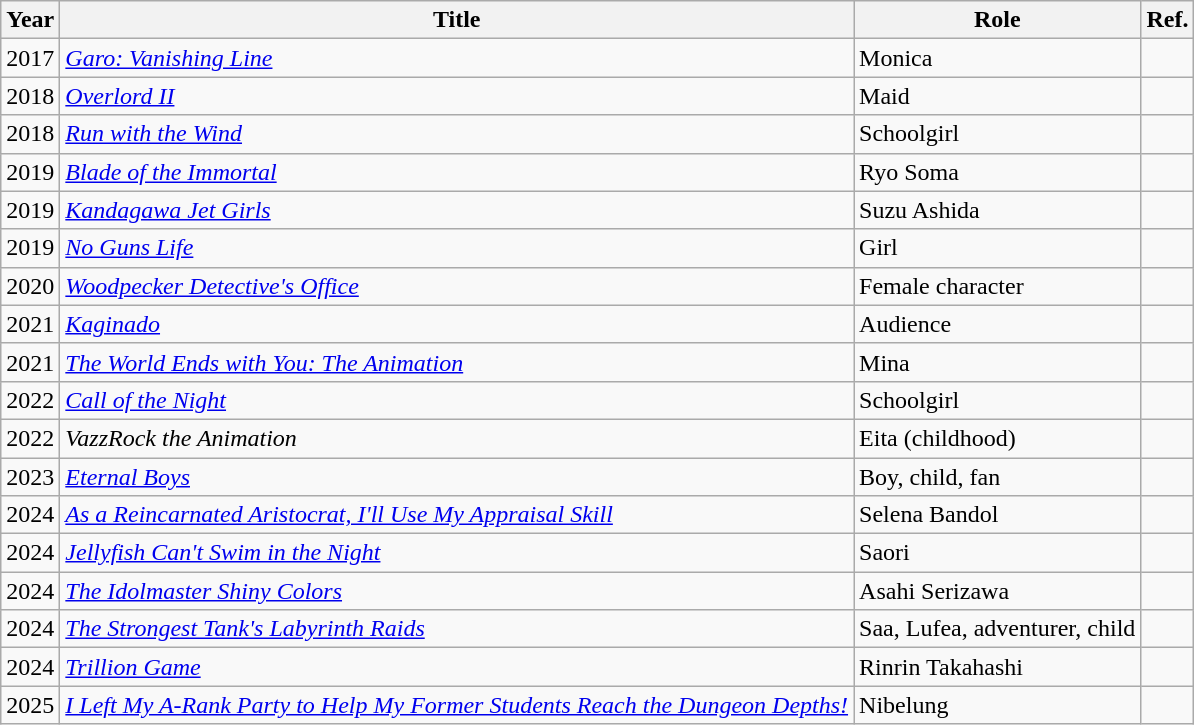<table class="wikitable">
<tr>
<th>Year</th>
<th>Title</th>
<th>Role</th>
<th>Ref.</th>
</tr>
<tr>
<td>2017</td>
<td><em><a href='#'>Garo: Vanishing Line</a></em></td>
<td>Monica</td>
<td></td>
</tr>
<tr>
<td>2018</td>
<td><em><a href='#'>Overlord II</a></em></td>
<td>Maid</td>
<td></td>
</tr>
<tr>
<td>2018</td>
<td><em><a href='#'>Run with the Wind</a></em></td>
<td>Schoolgirl</td>
<td></td>
</tr>
<tr>
<td>2019</td>
<td><em><a href='#'>Blade of the Immortal</a></em></td>
<td>Ryo Soma</td>
<td></td>
</tr>
<tr>
<td>2019</td>
<td><em><a href='#'>Kandagawa Jet Girls</a></em></td>
<td>Suzu Ashida</td>
<td></td>
</tr>
<tr>
<td>2019</td>
<td><em><a href='#'>No Guns Life</a></em></td>
<td>Girl</td>
<td></td>
</tr>
<tr>
<td>2020</td>
<td><em><a href='#'>Woodpecker Detective's Office</a></em></td>
<td>Female character</td>
<td></td>
</tr>
<tr>
<td>2021</td>
<td><em><a href='#'>Kaginado</a></em></td>
<td>Audience</td>
<td></td>
</tr>
<tr>
<td>2021</td>
<td><em><a href='#'>The World Ends with You: The Animation</a></em></td>
<td>Mina</td>
<td></td>
</tr>
<tr>
<td>2022</td>
<td><em><a href='#'>Call of the Night</a></em></td>
<td>Schoolgirl</td>
<td></td>
</tr>
<tr>
<td>2022</td>
<td><em>VazzRock the Animation</em></td>
<td>Eita (childhood)</td>
<td></td>
</tr>
<tr>
<td>2023</td>
<td><em><a href='#'>Eternal Boys</a></em></td>
<td>Boy, child, fan</td>
<td></td>
</tr>
<tr>
<td>2024</td>
<td><em><a href='#'>As a Reincarnated Aristocrat, I'll Use My Appraisal Skill</a></em></td>
<td>Selena Bandol</td>
<td></td>
</tr>
<tr>
<td>2024</td>
<td><em><a href='#'>Jellyfish Can't Swim in the Night</a></em></td>
<td>Saori</td>
<td></td>
</tr>
<tr>
<td>2024</td>
<td><em><a href='#'>The Idolmaster Shiny Colors</a></em></td>
<td>Asahi Serizawa</td>
<td></td>
</tr>
<tr>
<td>2024</td>
<td><em><a href='#'>The Strongest Tank's Labyrinth Raids</a></em></td>
<td>Saa, Lufea, adventurer, child</td>
<td></td>
</tr>
<tr>
<td>2024</td>
<td><em><a href='#'>Trillion Game</a></em></td>
<td>Rinrin Takahashi</td>
<td></td>
</tr>
<tr>
<td>2025</td>
<td><em><a href='#'>I Left My A-Rank Party to Help My Former Students Reach the Dungeon Depths!</a></em></td>
<td>Nibelung</td>
<td></td>
</tr>
</table>
